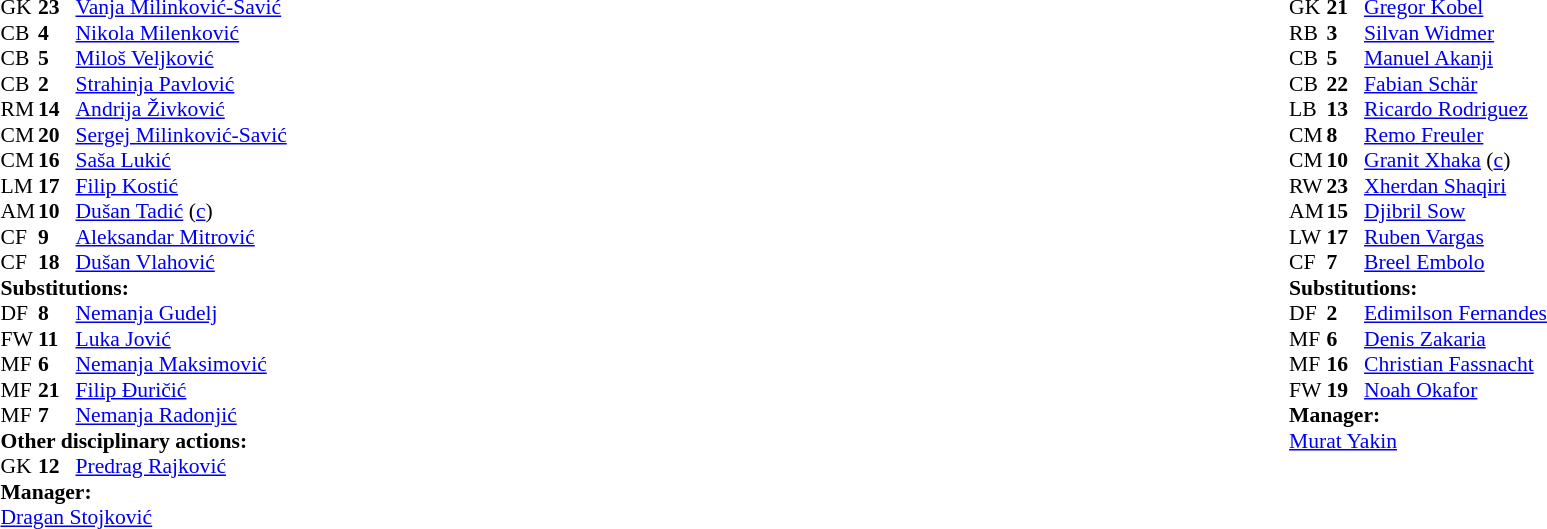<table width="100%">
<tr>
<td valign="top" width="40%"><br><table style="font-size:90%" cellspacing="0" cellpadding="0">
<tr>
<th width=25></th>
<th width=25></th>
</tr>
<tr>
<td>GK</td>
<td><strong>23</strong></td>
<td><a href='#'>Vanja Milinković-Savić</a></td>
</tr>
<tr>
<td>CB</td>
<td><strong>4</strong></td>
<td><a href='#'>Nikola Milenković</a></td>
<td></td>
</tr>
<tr>
<td>CB</td>
<td><strong>5</strong></td>
<td><a href='#'>Miloš Veljković</a></td>
<td></td>
<td></td>
</tr>
<tr>
<td>CB</td>
<td><strong>2</strong></td>
<td><a href='#'>Strahinja Pavlović</a></td>
<td></td>
</tr>
<tr>
<td>RM</td>
<td><strong>14</strong></td>
<td><a href='#'>Andrija Živković</a></td>
<td></td>
<td></td>
</tr>
<tr>
<td>CM</td>
<td><strong>20</strong></td>
<td><a href='#'>Sergej Milinković-Savić</a></td>
<td></td>
<td></td>
</tr>
<tr>
<td>CM</td>
<td><strong>16</strong></td>
<td><a href='#'>Saša Lukić</a></td>
<td></td>
</tr>
<tr>
<td>LM</td>
<td><strong>17</strong></td>
<td><a href='#'>Filip Kostić</a></td>
</tr>
<tr>
<td>AM</td>
<td><strong>10</strong></td>
<td><a href='#'>Dušan Tadić</a> (<a href='#'>c</a>)</td>
<td></td>
<td></td>
</tr>
<tr>
<td>CF</td>
<td><strong>9</strong></td>
<td><a href='#'>Aleksandar Mitrović</a></td>
<td></td>
</tr>
<tr>
<td>CF</td>
<td><strong>18</strong></td>
<td><a href='#'>Dušan Vlahović</a></td>
<td></td>
<td></td>
</tr>
<tr>
<td colspan=3><strong>Substitutions:</strong></td>
</tr>
<tr>
<td>DF</td>
<td><strong>8</strong></td>
<td><a href='#'>Nemanja Gudelj</a></td>
<td></td>
<td></td>
</tr>
<tr>
<td>FW</td>
<td><strong>11</strong></td>
<td><a href='#'>Luka Jović</a></td>
<td></td>
<td></td>
</tr>
<tr>
<td>MF</td>
<td><strong>6</strong></td>
<td><a href='#'>Nemanja Maksimović</a></td>
<td></td>
<td></td>
</tr>
<tr>
<td>MF</td>
<td><strong>21</strong></td>
<td><a href='#'>Filip Đuričić</a></td>
<td></td>
<td></td>
</tr>
<tr>
<td>MF</td>
<td><strong>7</strong></td>
<td><a href='#'>Nemanja Radonjić</a></td>
<td></td>
<td></td>
</tr>
<tr>
<td colspan=3><strong>Other disciplinary actions:</strong></td>
</tr>
<tr>
<td>GK</td>
<td><strong>12</strong></td>
<td><a href='#'>Predrag Rajković</a></td>
<td></td>
</tr>
<tr>
<td colspan=3><strong>Manager:</strong></td>
</tr>
<tr>
<td colspan=3><a href='#'>Dragan Stojković</a></td>
</tr>
</table>
</td>
<td valign="top"></td>
<td valign="top" width="50%"><br><table style="font-size:90%; margin:auto" cellspacing="0" cellpadding="0">
<tr>
<th width=25></th>
<th width=25></th>
</tr>
<tr>
<td>GK</td>
<td><strong>21</strong></td>
<td><a href='#'>Gregor Kobel</a></td>
</tr>
<tr>
<td>RB</td>
<td><strong>3</strong></td>
<td><a href='#'>Silvan Widmer</a></td>
<td></td>
</tr>
<tr>
<td>CB</td>
<td><strong>5</strong></td>
<td><a href='#'>Manuel Akanji</a></td>
</tr>
<tr>
<td>CB</td>
<td><strong>22</strong></td>
<td><a href='#'>Fabian Schär</a></td>
<td></td>
</tr>
<tr>
<td>LB</td>
<td><strong>13</strong></td>
<td><a href='#'>Ricardo Rodriguez</a></td>
</tr>
<tr>
<td>CM</td>
<td><strong>8</strong></td>
<td><a href='#'>Remo Freuler</a></td>
</tr>
<tr>
<td>CM</td>
<td><strong>10</strong></td>
<td><a href='#'>Granit Xhaka</a> (<a href='#'>c</a>)</td>
<td></td>
</tr>
<tr>
<td>RW</td>
<td><strong>23</strong></td>
<td><a href='#'>Xherdan Shaqiri</a></td>
<td></td>
<td></td>
</tr>
<tr>
<td>AM</td>
<td><strong>15</strong></td>
<td><a href='#'>Djibril Sow</a></td>
<td></td>
<td></td>
</tr>
<tr>
<td>LW</td>
<td><strong>17</strong></td>
<td><a href='#'>Ruben Vargas</a></td>
<td></td>
<td></td>
</tr>
<tr>
<td>CF</td>
<td><strong>7</strong></td>
<td><a href='#'>Breel Embolo</a></td>
<td></td>
<td></td>
</tr>
<tr>
<td colspan=3><strong>Substitutions:</strong></td>
</tr>
<tr>
<td>DF</td>
<td><strong>2</strong></td>
<td><a href='#'>Edimilson Fernandes</a></td>
<td></td>
<td></td>
</tr>
<tr>
<td>MF</td>
<td><strong>6</strong></td>
<td><a href='#'>Denis Zakaria</a></td>
<td></td>
<td></td>
</tr>
<tr>
<td>MF</td>
<td><strong>16</strong></td>
<td><a href='#'>Christian Fassnacht</a></td>
<td></td>
<td></td>
</tr>
<tr>
<td>FW</td>
<td><strong>19</strong></td>
<td><a href='#'>Noah Okafor</a></td>
<td></td>
<td></td>
</tr>
<tr>
<td colspan=3><strong>Manager:</strong></td>
</tr>
<tr>
<td colspan=3><a href='#'>Murat Yakin</a></td>
</tr>
</table>
</td>
</tr>
</table>
